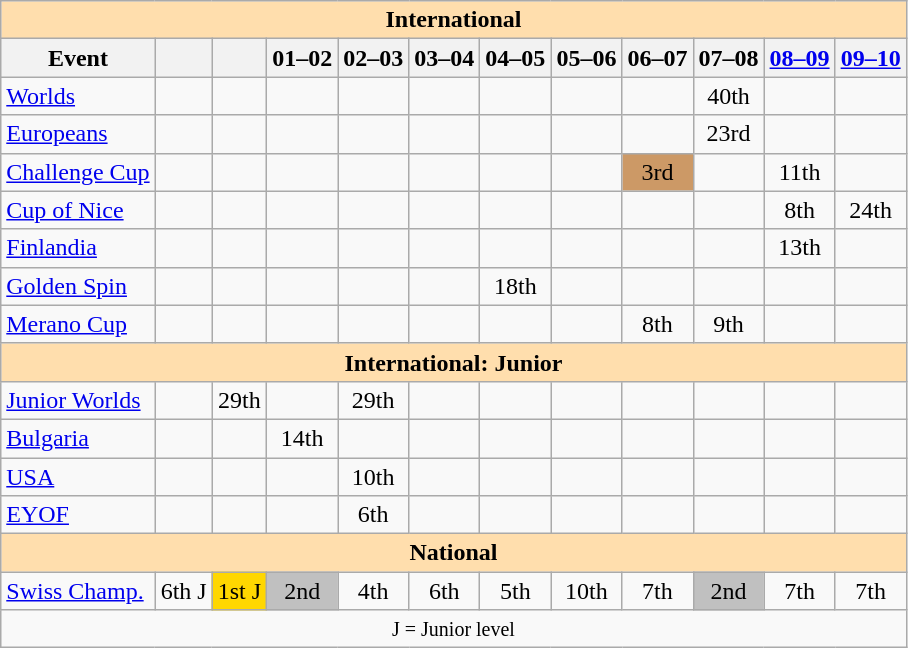<table class="wikitable" style="text-align:center">
<tr>
<th style="background-color: #ffdead; " colspan=12 align=center>International</th>
</tr>
<tr>
<th>Event</th>
<th></th>
<th></th>
<th>01–02</th>
<th>02–03</th>
<th>03–04</th>
<th>04–05</th>
<th>05–06</th>
<th>06–07</th>
<th>07–08</th>
<th><a href='#'>08–09</a></th>
<th><a href='#'>09–10</a></th>
</tr>
<tr>
<td align=left><a href='#'>Worlds</a></td>
<td></td>
<td></td>
<td></td>
<td></td>
<td></td>
<td></td>
<td></td>
<td></td>
<td>40th</td>
<td></td>
<td></td>
</tr>
<tr>
<td align=left><a href='#'>Europeans</a></td>
<td></td>
<td></td>
<td></td>
<td></td>
<td></td>
<td></td>
<td></td>
<td></td>
<td>23rd</td>
<td></td>
<td></td>
</tr>
<tr>
<td align=left><a href='#'>Challenge Cup</a></td>
<td></td>
<td></td>
<td></td>
<td></td>
<td></td>
<td></td>
<td></td>
<td bgcolor=cc9966>3rd</td>
<td></td>
<td>11th</td>
<td></td>
</tr>
<tr>
<td align=left><a href='#'>Cup of Nice</a></td>
<td></td>
<td></td>
<td></td>
<td></td>
<td></td>
<td></td>
<td></td>
<td></td>
<td></td>
<td>8th</td>
<td>24th</td>
</tr>
<tr>
<td align=left><a href='#'>Finlandia</a></td>
<td></td>
<td></td>
<td></td>
<td></td>
<td></td>
<td></td>
<td></td>
<td></td>
<td></td>
<td>13th</td>
<td></td>
</tr>
<tr>
<td align=left><a href='#'>Golden Spin</a></td>
<td></td>
<td></td>
<td></td>
<td></td>
<td></td>
<td>18th</td>
<td></td>
<td></td>
<td></td>
<td></td>
<td></td>
</tr>
<tr>
<td align=left><a href='#'>Merano Cup</a></td>
<td></td>
<td></td>
<td></td>
<td></td>
<td></td>
<td></td>
<td></td>
<td>8th</td>
<td>9th</td>
<td></td>
<td></td>
</tr>
<tr>
<th style="background-color: #ffdead; " colspan=12 align=center>International: Junior</th>
</tr>
<tr>
<td align=left><a href='#'>Junior Worlds</a></td>
<td></td>
<td>29th</td>
<td></td>
<td>29th</td>
<td></td>
<td></td>
<td></td>
<td></td>
<td></td>
<td></td>
<td></td>
</tr>
<tr>
<td align=left> <a href='#'>Bulgaria</a></td>
<td></td>
<td></td>
<td>14th</td>
<td></td>
<td></td>
<td></td>
<td></td>
<td></td>
<td></td>
<td></td>
<td></td>
</tr>
<tr>
<td align=left> <a href='#'>USA</a></td>
<td></td>
<td></td>
<td></td>
<td>10th</td>
<td></td>
<td></td>
<td></td>
<td></td>
<td></td>
<td></td>
<td></td>
</tr>
<tr>
<td align=left><a href='#'>EYOF</a></td>
<td></td>
<td></td>
<td></td>
<td>6th</td>
<td></td>
<td></td>
<td></td>
<td></td>
<td></td>
<td></td>
<td></td>
</tr>
<tr>
<th style="background-color: #ffdead; " colspan=12 align=center>National</th>
</tr>
<tr>
<td align=left><a href='#'>Swiss Champ.</a></td>
<td>6th J</td>
<td bgcolor=gold>1st J</td>
<td bgcolor=silver>2nd</td>
<td>4th</td>
<td>6th</td>
<td>5th</td>
<td>10th</td>
<td>7th</td>
<td bgcolor=silver>2nd</td>
<td>7th</td>
<td>7th</td>
</tr>
<tr>
<td colspan=12 align=center><small> J = Junior level </small></td>
</tr>
</table>
